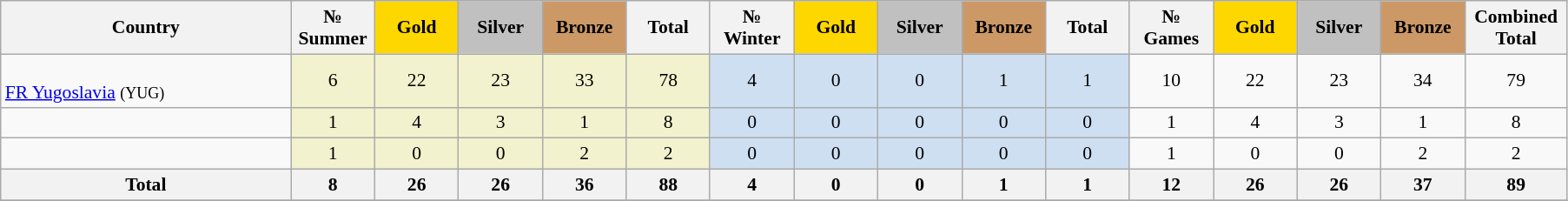<table class="wikitable sortable" style="margin-top:0em; text-align:center; font-size:90%;">
<tr>
<th style="width:15em;">Country</th>
<th style="width:4em;">№ Summer</th>
<td style="background:gold; width:4em;"><strong>Gold</strong></td>
<td style="background:silver; width:4em;"><strong>Silver</strong></td>
<td style="background:#cc9966; width:4em;"><strong>Bronze</strong></td>
<th style="width:4em;">Total</th>
<th style="width:4em;">№ Winter</th>
<td style="background:gold; width:4em;"><strong>Gold</strong></td>
<td style="background:silver; width:4em;"><strong>Silver</strong></td>
<td style="background:#cc9966; width:4em;"><strong>Bronze</strong></td>
<th style="width:4em;">Total</th>
<th style="width:4em;">№ Games</th>
<td style="background:gold; width:4em;"><strong>Gold</strong></td>
<td style="background:silver; width:4em;"><strong>Silver</strong></td>
<td style="background:#cc9966; width:4em;"><strong>Bronze</strong></td>
<th style="width:5em;">Combined Total</th>
</tr>
<tr>
<td align=left><br> <a href='#'>FR Yugoslavia</a> <small>(YUG)</small></td>
<td bgcolor=#f2f2ce>6</td>
<td bgcolor=#f2f2ce>22</td>
<td bgcolor=#f2f2ce>23</td>
<td bgcolor=#f2f2ce>33</td>
<td bgcolor=#f2f2ce>78</td>
<td bgcolor=#cedff2>4</td>
<td bgcolor=#cedff2>0</td>
<td bgcolor=#cedff2>0</td>
<td bgcolor=#cedff2>1</td>
<td bgcolor=#cedff2>1</td>
<td>10</td>
<td>22</td>
<td>23</td>
<td>34</td>
<td>79</td>
</tr>
<tr>
<td align=left></td>
<td bgcolor=#f2f2ce>1</td>
<td bgcolor=#f2f2ce>4</td>
<td bgcolor=#f2f2ce>3</td>
<td bgcolor=#f2f2ce>1</td>
<td bgcolor=#f2f2ce>8</td>
<td bgcolor=#cedff2>0</td>
<td bgcolor=#cedff2>0</td>
<td bgcolor=#cedff2>0</td>
<td bgcolor=#cedff2>0</td>
<td bgcolor=#cedff2>0</td>
<td>1</td>
<td>4</td>
<td>3</td>
<td>1</td>
<td>8</td>
</tr>
<tr>
<td align=left></td>
<td bgcolor=#f2f2ce>1</td>
<td bgcolor=#f2f2ce>0</td>
<td bgcolor=#f2f2ce>0</td>
<td bgcolor=#f2f2ce>2</td>
<td bgcolor=#f2f2ce>2</td>
<td bgcolor=#cedff2>0</td>
<td bgcolor=#cedff2>0</td>
<td bgcolor=#cedff2>0</td>
<td bgcolor=#cedff2>0</td>
<td bgcolor=#cedff2>0</td>
<td>1</td>
<td>0</td>
<td>0</td>
<td>2</td>
<td>2</td>
</tr>
<tr>
<th align=left>Total</th>
<th bgcolor=#f2f2ce>8</th>
<th bgcolor=#f2f2ce>26</th>
<th bgcolor=#f2f2ce>26</th>
<th bgcolor=#f2f2ce>36</th>
<th bgcolor=#f2f2ce>88</th>
<th bgcolor=#cedff2>4</th>
<th bgcolor=#cedff2>0</th>
<th bgcolor=#cedff2>0</th>
<th bgcolor=#cedff2>1</th>
<th bgcolor=#cedff2>1</th>
<th>12</th>
<th>26</th>
<th>26</th>
<th>37</th>
<th>89</th>
</tr>
<tr>
</tr>
</table>
